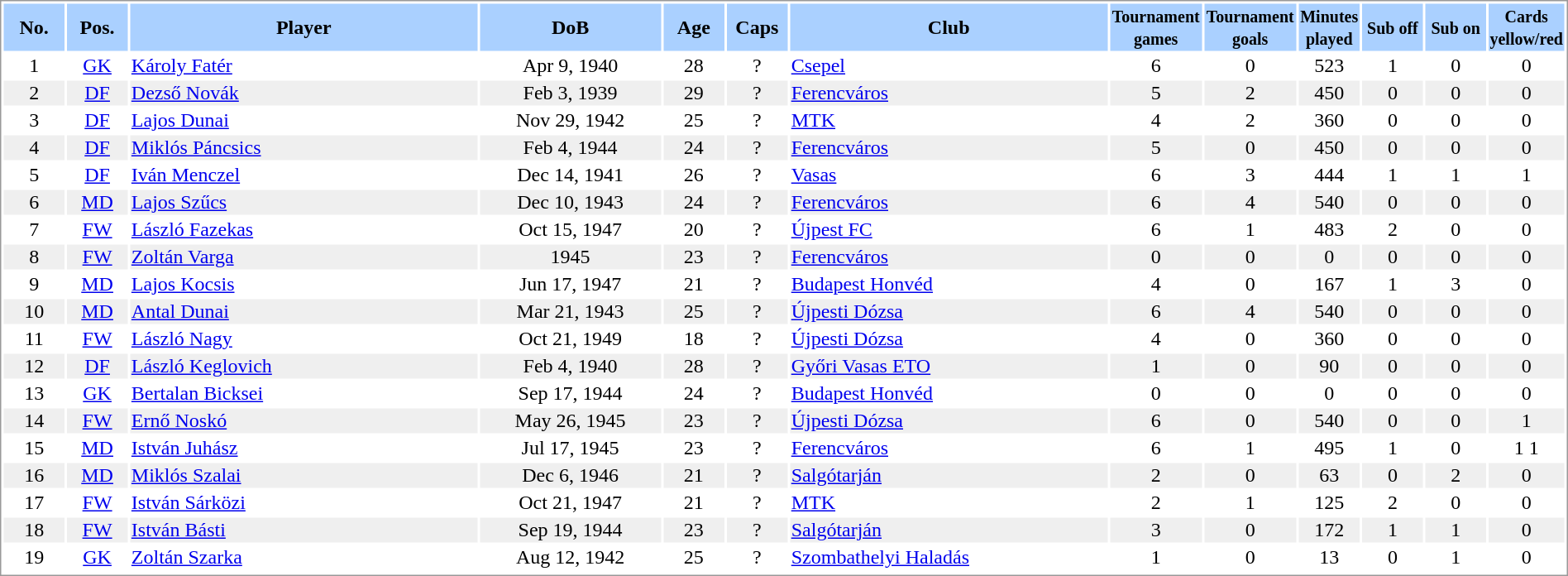<table border="0" width="100%" style="border: 1px solid #999; background-color:#FFFFFF; text-align:center">
<tr align="center" bgcolor="#AAD0FF">
<th width=4%>No.</th>
<th width=4%>Pos.</th>
<th width=23%>Player</th>
<th width=12%>DoB</th>
<th width=4%>Age</th>
<th width=4%>Caps</th>
<th width=21%>Club</th>
<th width=6%><small>Tournament<br>games</small></th>
<th width=6%><small>Tournament<br>goals</small></th>
<th width=4%><small>Minutes<br>played</small></th>
<th width=4%><small>Sub off</small></th>
<th width=4%><small>Sub on</small></th>
<th width=4%><small>Cards<br>yellow/red</small></th>
</tr>
<tr>
<td>1</td>
<td><a href='#'>GK</a></td>
<td align="left"><a href='#'>Károly Fatér</a></td>
<td>Apr 9, 1940</td>
<td>28</td>
<td>?</td>
<td align="left"> <a href='#'>Csepel</a></td>
<td>6</td>
<td>0</td>
<td>523</td>
<td>1</td>
<td>0</td>
<td>0</td>
</tr>
<tr bgcolor="#EFEFEF">
<td>2</td>
<td><a href='#'>DF</a></td>
<td align="left"><a href='#'>Dezső Novák</a></td>
<td>Feb 3, 1939</td>
<td>29</td>
<td>?</td>
<td align="left"> <a href='#'>Ferencváros</a></td>
<td>5</td>
<td>2</td>
<td>450</td>
<td>0</td>
<td>0</td>
<td>0</td>
</tr>
<tr>
<td>3</td>
<td><a href='#'>DF</a></td>
<td align="left"><a href='#'>Lajos Dunai</a></td>
<td>Nov 29, 1942</td>
<td>25</td>
<td>?</td>
<td align="left"> <a href='#'>MTK</a></td>
<td>4</td>
<td>2</td>
<td>360</td>
<td>0</td>
<td>0</td>
<td>0</td>
</tr>
<tr bgcolor="#EFEFEF">
<td>4</td>
<td><a href='#'>DF</a></td>
<td align="left"><a href='#'>Miklós Páncsics</a></td>
<td>Feb 4, 1944</td>
<td>24</td>
<td>?</td>
<td align="left"> <a href='#'>Ferencváros</a></td>
<td>5</td>
<td>0</td>
<td>450</td>
<td>0</td>
<td>0</td>
<td>0</td>
</tr>
<tr>
<td>5</td>
<td><a href='#'>DF</a></td>
<td align="left"><a href='#'>Iván Menczel</a></td>
<td>Dec 14, 1941</td>
<td>26</td>
<td>?</td>
<td align="left"> <a href='#'>Vasas</a></td>
<td>6</td>
<td>3</td>
<td>444</td>
<td>1</td>
<td>1</td>
<td> 1</td>
</tr>
<tr bgcolor="#EFEFEF">
<td>6</td>
<td><a href='#'>MD</a></td>
<td align="left"><a href='#'>Lajos Szűcs</a></td>
<td>Dec 10, 1943</td>
<td>24</td>
<td>?</td>
<td align="left"> <a href='#'>Ferencváros</a></td>
<td>6</td>
<td>4</td>
<td>540</td>
<td>0</td>
<td>0</td>
<td>0</td>
</tr>
<tr>
<td>7</td>
<td><a href='#'>FW</a></td>
<td align="left"><a href='#'>László Fazekas</a></td>
<td>Oct 15, 1947</td>
<td>20</td>
<td>?</td>
<td align="left"> <a href='#'>Újpest FC</a></td>
<td>6</td>
<td>1</td>
<td>483</td>
<td>2</td>
<td>0</td>
<td>0</td>
</tr>
<tr bgcolor="#EFEFEF">
<td>8</td>
<td><a href='#'>FW</a></td>
<td align="left"><a href='#'>Zoltán Varga</a></td>
<td>1945</td>
<td>23</td>
<td>?</td>
<td align="left"> <a href='#'>Ferencváros</a></td>
<td>0</td>
<td>0</td>
<td>0</td>
<td>0</td>
<td>0</td>
<td>0</td>
</tr>
<tr>
<td>9</td>
<td><a href='#'>MD</a></td>
<td align="left"><a href='#'>Lajos Kocsis</a></td>
<td>Jun 17, 1947</td>
<td>21</td>
<td>?</td>
<td align="left"> <a href='#'>Budapest Honvéd</a></td>
<td>4</td>
<td>0</td>
<td>167</td>
<td>1</td>
<td>3</td>
<td>0</td>
</tr>
<tr bgcolor="#EFEFEF">
<td>10</td>
<td><a href='#'>MD</a></td>
<td align="left"><a href='#'>Antal Dunai</a></td>
<td>Mar 21, 1943</td>
<td>25</td>
<td>?</td>
<td align="left"> <a href='#'>Újpesti Dózsa</a></td>
<td>6</td>
<td>4</td>
<td>540</td>
<td>0</td>
<td>0</td>
<td>0</td>
</tr>
<tr>
<td>11</td>
<td><a href='#'>FW</a></td>
<td align="left"><a href='#'>László Nagy</a></td>
<td>Oct 21, 1949</td>
<td>18</td>
<td>?</td>
<td align="left"> <a href='#'>Újpesti Dózsa</a></td>
<td>4</td>
<td>0</td>
<td>360</td>
<td>0</td>
<td>0</td>
<td>0</td>
</tr>
<tr bgcolor="#EFEFEF">
<td>12</td>
<td><a href='#'>DF</a></td>
<td align="left"><a href='#'>László Keglovich</a></td>
<td>Feb 4, 1940</td>
<td>28</td>
<td>?</td>
<td align="left"> <a href='#'>Győri Vasas ETO</a></td>
<td>1</td>
<td>0</td>
<td>90</td>
<td>0</td>
<td>0</td>
<td>0</td>
</tr>
<tr>
<td>13</td>
<td><a href='#'>GK</a></td>
<td align="left"><a href='#'>Bertalan Bicksei</a></td>
<td>Sep 17, 1944</td>
<td>24</td>
<td>?</td>
<td align="left"> <a href='#'>Budapest Honvéd</a></td>
<td>0</td>
<td>0</td>
<td>0</td>
<td>0</td>
<td>0</td>
<td>0</td>
</tr>
<tr bgcolor="#EFEFEF">
<td>14</td>
<td><a href='#'>FW</a></td>
<td align="left"><a href='#'>Ernő Noskó</a></td>
<td>May 26, 1945</td>
<td>23</td>
<td>?</td>
<td align="left"> <a href='#'>Újpesti Dózsa</a></td>
<td>6</td>
<td>0</td>
<td>540</td>
<td>0</td>
<td>0</td>
<td> 1</td>
</tr>
<tr>
<td>15</td>
<td><a href='#'>MD</a></td>
<td align="left"><a href='#'>István Juhász</a></td>
<td>Jul 17, 1945</td>
<td>23</td>
<td>?</td>
<td align="left"> <a href='#'>Ferencváros</a></td>
<td>6</td>
<td>1</td>
<td>495</td>
<td>1</td>
<td>0</td>
<td> 1  1</td>
</tr>
<tr bgcolor="#EFEFEF">
<td>16</td>
<td><a href='#'>MD</a></td>
<td align="left"><a href='#'>Miklós Szalai</a></td>
<td>Dec 6, 1946</td>
<td>21</td>
<td>?</td>
<td align="left"> <a href='#'>Salgótarján</a></td>
<td>2</td>
<td>0</td>
<td>63</td>
<td>0</td>
<td>2</td>
<td>0</td>
</tr>
<tr>
<td>17</td>
<td><a href='#'>FW</a></td>
<td align="left"><a href='#'>István Sárközi</a></td>
<td>Oct 21, 1947</td>
<td>21</td>
<td>?</td>
<td align="left"> <a href='#'>MTK</a></td>
<td>2</td>
<td>1</td>
<td>125</td>
<td>2</td>
<td>0</td>
<td>0</td>
</tr>
<tr bgcolor="#EFEFEF">
<td>18</td>
<td><a href='#'>FW</a></td>
<td align="left"><a href='#'>István Básti</a></td>
<td>Sep 19, 1944</td>
<td>23</td>
<td>?</td>
<td align="left"> <a href='#'>Salgótarján</a></td>
<td>3</td>
<td>0</td>
<td>172</td>
<td>1</td>
<td>1</td>
<td>0</td>
</tr>
<tr>
<td>19</td>
<td><a href='#'>GK</a></td>
<td align="left"><a href='#'>Zoltán Szarka</a></td>
<td>Aug 12, 1942</td>
<td>25</td>
<td>?</td>
<td align="left"> <a href='#'>Szombathelyi Haladás</a></td>
<td>1</td>
<td>0</td>
<td>13</td>
<td>0</td>
<td>1</td>
<td>0</td>
</tr>
<tr>
</tr>
</table>
